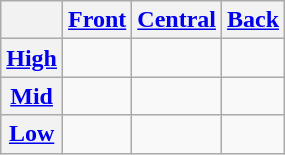<table class="wikitable">
<tr>
<th></th>
<th><a href='#'>Front</a></th>
<th><a href='#'>Central</a></th>
<th><a href='#'>Back</a></th>
</tr>
<tr>
<th><a href='#'>High</a></th>
<td></td>
<td></td>
<td></td>
</tr>
<tr>
<th><a href='#'>Mid</a></th>
<td></td>
<td></td>
<td></td>
</tr>
<tr>
<th><a href='#'>Low</a></th>
<td></td>
<td></td>
<td></td>
</tr>
</table>
